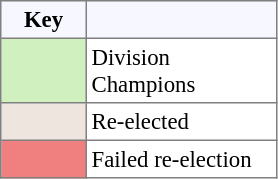<table bgcolor="#f7f8ff" cellpadding="3" cellspacing="0" border="1" style="font-size: 95%; border: gray solid 1px; border-collapse: collapse;text-align:center;">
<tr>
<th width=50>Key</th>
<th width=120></th>
</tr>
<tr>
<td style="background:#D0F0C0;" width="20"></td>
<td bgcolor="#ffffff" align="left">Division Champions</td>
</tr>
<tr>
<td style="background: #eee5de" width="20"></td>
<td bgcolor="#ffffff" align=left>Re-elected</td>
</tr>
<tr>
<td style="background: #F08080" width="20"></td>
<td bgcolor="#ffffff" align="left">Failed re-election</td>
</tr>
</table>
